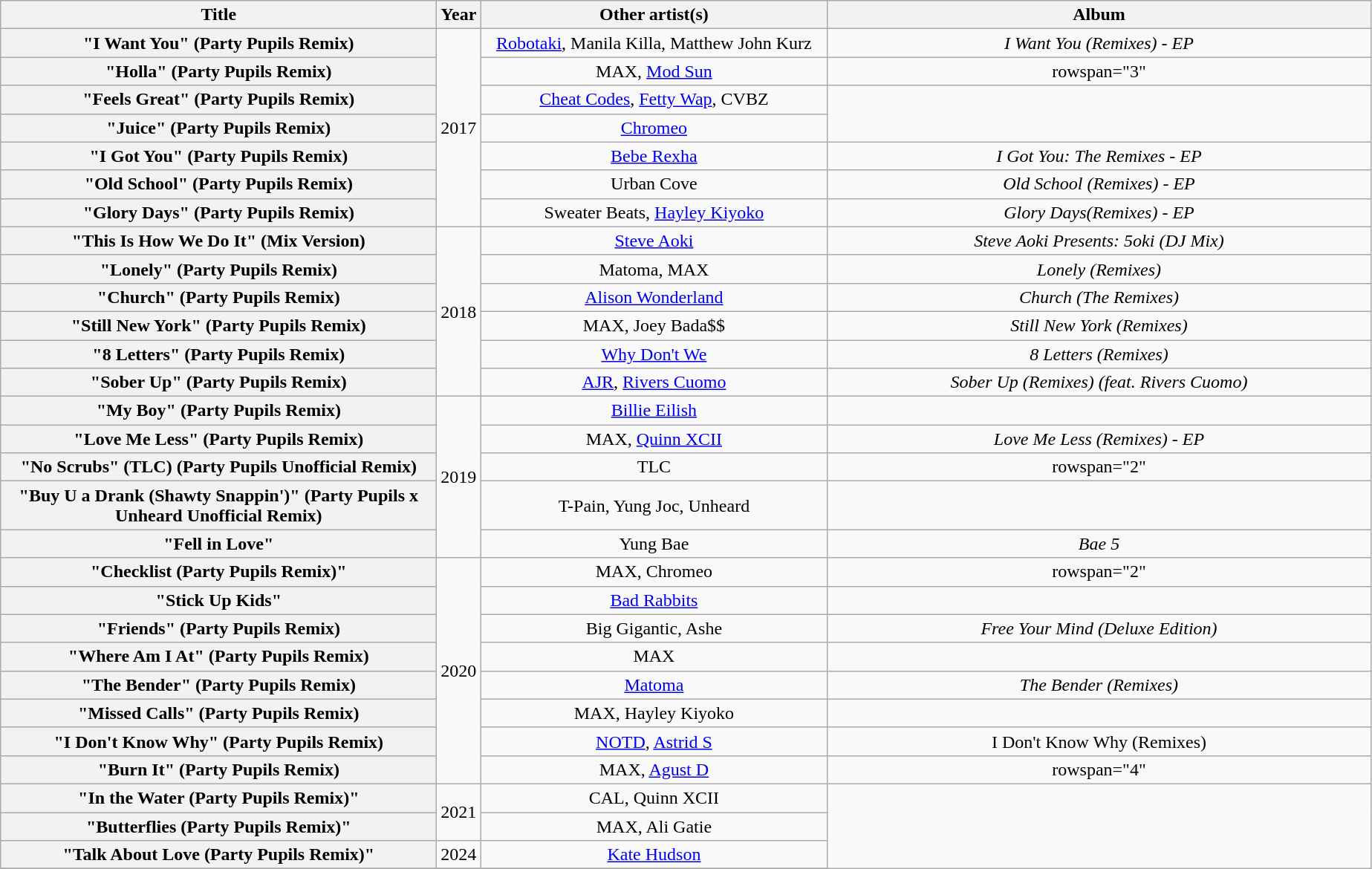<table class="wikitable plainrowheaders" style="text-align:center;">
<tr>
<th scope="col" style="width:24em;">Title</th>
<th scope="col" style="width:1em;">Year</th>
<th scope="col" style="width:19em;">Other artist(s)</th>
<th scope="col" style="width:30em;">Album</th>
</tr>
<tr>
<th scope="row">"I Want You" (Party Pupils Remix)</th>
<td rowspan="7">2017</td>
<td><a href='#'>Robotaki</a>, Manila Killa, Matthew John Kurz</td>
<td><em>I Want You (Remixes) - EP</em></td>
</tr>
<tr>
<th scope="row">"Holla" (Party Pupils Remix)</th>
<td>MAX, <a href='#'>Mod Sun</a></td>
<td>rowspan="3" </td>
</tr>
<tr>
<th scope="row">"Feels Great" (Party Pupils Remix)</th>
<td><a href='#'>Cheat Codes</a>, <a href='#'>Fetty Wap</a>, CVBZ</td>
</tr>
<tr>
<th scope="row">"Juice" (Party Pupils Remix)</th>
<td><a href='#'>Chromeo</a></td>
</tr>
<tr>
<th scope="row">"I Got You" (Party Pupils Remix)</th>
<td><a href='#'>Bebe Rexha</a></td>
<td><em>I Got You: The Remixes - EP</em></td>
</tr>
<tr>
<th scope="row">"Old School" (Party Pupils Remix)</th>
<td>Urban Cove</td>
<td><em>Old School (Remixes) - EP</em></td>
</tr>
<tr>
<th scope="row">"Glory Days" (Party Pupils Remix)</th>
<td>Sweater Beats, <a href='#'>Hayley Kiyoko</a></td>
<td><em>Glory Days(Remixes) - EP</em></td>
</tr>
<tr>
<th scope="row">"This Is How We Do It" (Mix Version)</th>
<td rowspan="6">2018</td>
<td><a href='#'>Steve Aoki</a></td>
<td><em>Steve Aoki Presents: 5oki (DJ Mix)</em></td>
</tr>
<tr>
<th scope="row">"Lonely" (Party Pupils Remix)</th>
<td>Matoma, MAX</td>
<td><em>Lonely (Remixes)</em></td>
</tr>
<tr>
<th scope="row">"Church" (Party Pupils Remix)</th>
<td><a href='#'>Alison Wonderland</a></td>
<td><em>Church (The Remixes)</em></td>
</tr>
<tr>
<th scope="row">"Still New York" (Party Pupils Remix)</th>
<td>MAX, Joey Bada$$</td>
<td><em>Still New York (Remixes)</em></td>
</tr>
<tr>
<th scope="row">"8 Letters" (Party Pupils Remix)</th>
<td><a href='#'>Why Don't We</a></td>
<td><em>8 Letters (Remixes)</em></td>
</tr>
<tr>
<th scope="row">"Sober Up" (Party Pupils Remix)</th>
<td><a href='#'>AJR</a>, <a href='#'>Rivers Cuomo</a></td>
<td><em>Sober Up (Remixes) (feat. Rivers Cuomo)</em></td>
</tr>
<tr>
<th scope="row">"My Boy" (Party Pupils Remix)</th>
<td rowspan="5">2019</td>
<td><a href='#'>Billie Eilish</a></td>
<td></td>
</tr>
<tr>
<th scope="row">"Love Me Less" (Party Pupils Remix)</th>
<td>MAX, <a href='#'>Quinn XCII</a></td>
<td><em>Love Me Less (Remixes) - EP</em></td>
</tr>
<tr>
<th scope="row">"No Scrubs" (TLC) (Party Pupils Unofficial Remix)</th>
<td>TLC</td>
<td>rowspan="2" </td>
</tr>
<tr>
<th scope="row">"Buy U a Drank (Shawty Snappin')" (Party Pupils x Unheard Unofficial Remix)</th>
<td>T-Pain, Yung Joc, Unheard</td>
</tr>
<tr>
<th scope="row">"Fell in Love"</th>
<td>Yung Bae</td>
<td><em>Bae 5</em></td>
</tr>
<tr>
<th scope="row">"Checklist (Party Pupils Remix)" </th>
<td rowspan="8">2020</td>
<td>MAX, Chromeo</td>
<td>rowspan="2" </td>
</tr>
<tr>
<th scope="row">"Stick Up Kids"</th>
<td><a href='#'>Bad Rabbits</a></td>
</tr>
<tr>
<th scope="row">"Friends" (Party Pupils Remix)</th>
<td>Big Gigantic, Ashe</td>
<td><em>Free Your Mind (Deluxe Edition)</em></td>
</tr>
<tr>
<th scope="row">"Where Am I At" (Party Pupils Remix)</th>
<td>MAX</td>
<td></td>
</tr>
<tr>
<th scope="row">"The Bender" (Party Pupils Remix)</th>
<td><a href='#'>Matoma</a></td>
<td><em>The Bender (Remixes)</em></td>
</tr>
<tr>
<th scope="row">"Missed Calls" (Party Pupils Remix)</th>
<td>MAX, Hayley Kiyoko</td>
<td></td>
</tr>
<tr>
<th scope="row">"I Don't Know Why" (Party Pupils Remix)</th>
<td><a href='#'>NOTD</a>, <a href='#'>Astrid S</a></td>
<td>I Don't Know Why (Remixes)</td>
</tr>
<tr>
<th scope="row">"Burn It" (Party Pupils Remix)</th>
<td>MAX, <a href='#'>Agust D</a></td>
<td>rowspan="4" </td>
</tr>
<tr>
<th scope="row">"In the Water (Party Pupils Remix)" </th>
<td rowspan="2">2021</td>
<td>CAL, Quinn XCII</td>
</tr>
<tr>
<th scope="row">"Butterflies (Party Pupils Remix)"</th>
<td>MAX, Ali Gatie</td>
</tr>
<tr>
<th scope="row">"Talk About Love (Party Pupils Remix)" </th>
<td rowspan="1">2024</td>
<td><a href='#'>Kate Hudson</a></td>
</tr>
<tr>
</tr>
</table>
